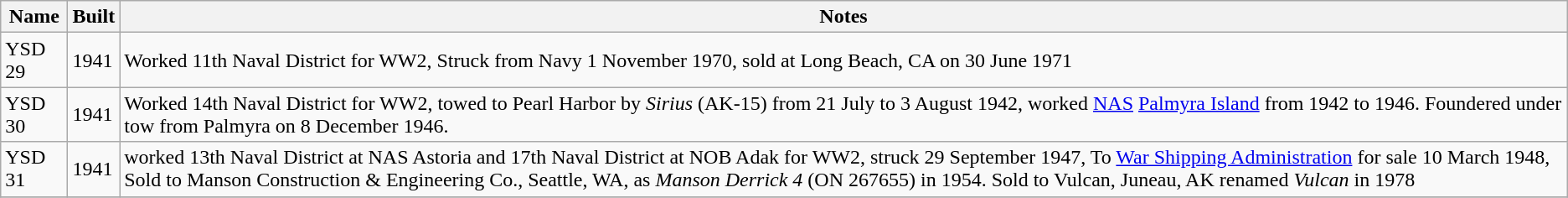<table class="wikitable collapsible">
<tr>
<th>Name</th>
<th>Built</th>
<th>Notes</th>
</tr>
<tr>
<td>YSD 29</td>
<td>1941</td>
<td>Worked 11th Naval District for WW2, Struck from Navy 1 November 1970, sold at Long Beach, CA on 30 June 1971</td>
</tr>
<tr>
<td>YSD 30</td>
<td>1941</td>
<td>Worked 14th Naval District for WW2, towed to Pearl Harbor by <em>Sirius</em> (AK-15) from 21 July to 3 August 1942, worked <a href='#'>NAS</a> <a href='#'>Palmyra Island</a> from 1942 to 1946. Foundered under tow from Palmyra on 8 December 1946.</td>
</tr>
<tr>
<td>YSD 31</td>
<td>1941</td>
<td>worked 13th Naval District at NAS Astoria and 17th Naval District at NOB Adak for WW2, struck 29 September 1947, To <a href='#'>War Shipping Administration</a> for sale 10 March 1948, Sold to Manson Construction & Engineering Co., Seattle, WA, as <em>Manson Derrick 4</em> (ON 267655) in 1954. Sold to Vulcan, Juneau, AK renamed <em>Vulcan</em> in 1978</td>
</tr>
<tr>
</tr>
</table>
